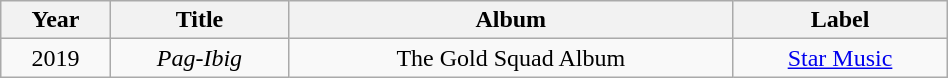<table class="wikitable" style="text-align:center; width:50%;">
<tr>
<th>Year</th>
<th>Title</th>
<th>Album</th>
<th>Label</th>
</tr>
<tr>
<td>2019</td>
<td><em>Pag-Ibig</em> </td>
<td>The Gold Squad Album</td>
<td><a href='#'>Star Music</a></td>
</tr>
</table>
